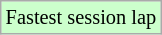<table class="wikitable sortable" style="font-size: 85%;">
<tr style="background:#ccffcc;">
<td>Fastest session lap</td>
</tr>
</table>
